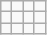<table class="wikitable">
<tr>
<td></td>
<td></td>
<td></td>
<td></td>
</tr>
<tr>
<td></td>
<td></td>
<td></td>
<td></td>
</tr>
<tr>
<td></td>
<td></td>
<td></td>
<td></td>
</tr>
</table>
